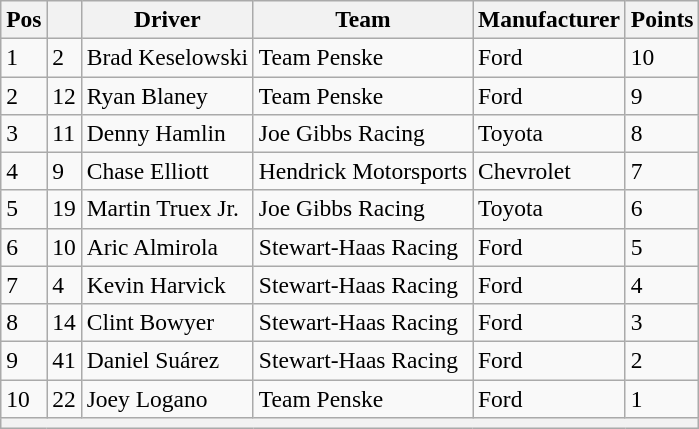<table class="wikitable" style="font-size:98%">
<tr>
<th>Pos</th>
<th></th>
<th>Driver</th>
<th>Team</th>
<th>Manufacturer</th>
<th>Points</th>
</tr>
<tr>
<td>1</td>
<td>2</td>
<td>Brad Keselowski</td>
<td>Team Penske</td>
<td>Ford</td>
<td>10</td>
</tr>
<tr>
<td>2</td>
<td>12</td>
<td>Ryan Blaney</td>
<td>Team Penske</td>
<td>Ford</td>
<td>9</td>
</tr>
<tr>
<td>3</td>
<td>11</td>
<td>Denny Hamlin</td>
<td>Joe Gibbs Racing</td>
<td>Toyota</td>
<td>8</td>
</tr>
<tr>
<td>4</td>
<td>9</td>
<td>Chase Elliott</td>
<td>Hendrick Motorsports</td>
<td>Chevrolet</td>
<td>7</td>
</tr>
<tr>
<td>5</td>
<td>19</td>
<td>Martin Truex Jr.</td>
<td>Joe Gibbs Racing</td>
<td>Toyota</td>
<td>6</td>
</tr>
<tr>
<td>6</td>
<td>10</td>
<td>Aric Almirola</td>
<td>Stewart-Haas Racing</td>
<td>Ford</td>
<td>5</td>
</tr>
<tr>
<td>7</td>
<td>4</td>
<td>Kevin Harvick</td>
<td>Stewart-Haas Racing</td>
<td>Ford</td>
<td>4</td>
</tr>
<tr>
<td>8</td>
<td>14</td>
<td>Clint Bowyer</td>
<td>Stewart-Haas Racing</td>
<td>Ford</td>
<td>3</td>
</tr>
<tr>
<td>9</td>
<td>41</td>
<td>Daniel Suárez</td>
<td>Stewart-Haas Racing</td>
<td>Ford</td>
<td>2</td>
</tr>
<tr>
<td>10</td>
<td>22</td>
<td>Joey Logano</td>
<td>Team Penske</td>
<td>Ford</td>
<td>1</td>
</tr>
<tr>
<th colspan="6"></th>
</tr>
</table>
